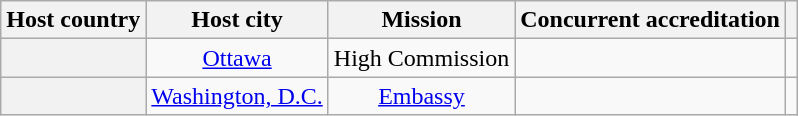<table class="wikitable plainrowheaders" style="text-align:center;">
<tr>
<th scope="col">Host country</th>
<th scope="col">Host city</th>
<th scope="col">Mission</th>
<th scope="col">Concurrent accreditation</th>
<th scope="col"></th>
</tr>
<tr>
<th scope="row"></th>
<td><a href='#'>Ottawa</a></td>
<td>High Commission</td>
<td></td>
<td></td>
</tr>
<tr>
<th scope="row"></th>
<td><a href='#'>Washington, D.C.</a></td>
<td><a href='#'>Embassy</a></td>
<td></td>
<td></td>
</tr>
</table>
